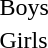<table>
<tr>
<td>Boys</td>
<td></td>
<td></td>
<td></td>
</tr>
<tr>
<td>Girls</td>
<td></td>
<td></td>
<td></td>
</tr>
</table>
